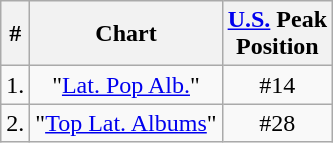<table class="wikitable">
<tr>
<th>#</th>
<th>Chart</th>
<th><a href='#'>U.S.</a> Peak<br>Position</th>
</tr>
<tr>
<td>1.</td>
<td style="text-align:center;">"<a href='#'>Lat. Pop Alb.</a>"</td>
<td style="text-align:center;">#14</td>
</tr>
<tr>
<td>2.</td>
<td style="text-align:center;">"<a href='#'>Top Lat. Albums</a>"</td>
<td style="text-align:center;">#28</td>
</tr>
</table>
